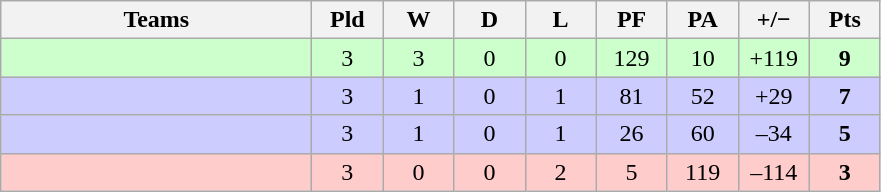<table class="wikitable" style="text-align: center;">
<tr>
<th width="200">Teams</th>
<th width="40">Pld</th>
<th width="40">W</th>
<th width="40">D</th>
<th width="40">L</th>
<th width="40">PF</th>
<th width="40">PA</th>
<th width="40">+/−</th>
<th width="40">Pts</th>
</tr>
<tr bgcolor=ccffcc>
<td align=left></td>
<td>3</td>
<td>3</td>
<td>0</td>
<td>0</td>
<td>129</td>
<td>10</td>
<td>+119</td>
<td><strong>9</strong></td>
</tr>
<tr bgcolor=ccccff>
<td align=left></td>
<td>3</td>
<td>1</td>
<td>0</td>
<td>1</td>
<td>81</td>
<td>52</td>
<td>+29</td>
<td><strong>7</strong></td>
</tr>
<tr bgcolor=ccccff>
<td align=left></td>
<td>3</td>
<td>1</td>
<td>0</td>
<td>1</td>
<td>26</td>
<td>60</td>
<td>–34</td>
<td><strong>5</strong></td>
</tr>
<tr bgcolor=ffcccc>
<td align=left></td>
<td>3</td>
<td>0</td>
<td>0</td>
<td>2</td>
<td>5</td>
<td>119</td>
<td>–114</td>
<td><strong>3</strong></td>
</tr>
</table>
